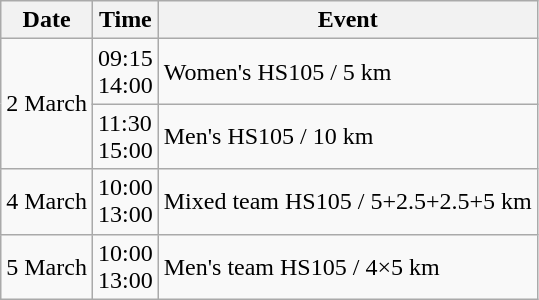<table class="wikitable">
<tr>
<th>Date</th>
<th>Time</th>
<th>Event</th>
</tr>
<tr>
<td rowspan=2>2 March</td>
<td>09:15<br>14:00</td>
<td>Women's HS105 / 5 km</td>
</tr>
<tr>
<td>11:30<br>15:00</td>
<td>Men's HS105 / 10 km</td>
</tr>
<tr>
<td>4 March</td>
<td>10:00<br>13:00</td>
<td>Mixed team HS105 / 5+2.5+2.5+5 km</td>
</tr>
<tr>
<td>5 March</td>
<td>10:00<br>13:00</td>
<td>Men's team HS105 / 4×5 km</td>
</tr>
</table>
